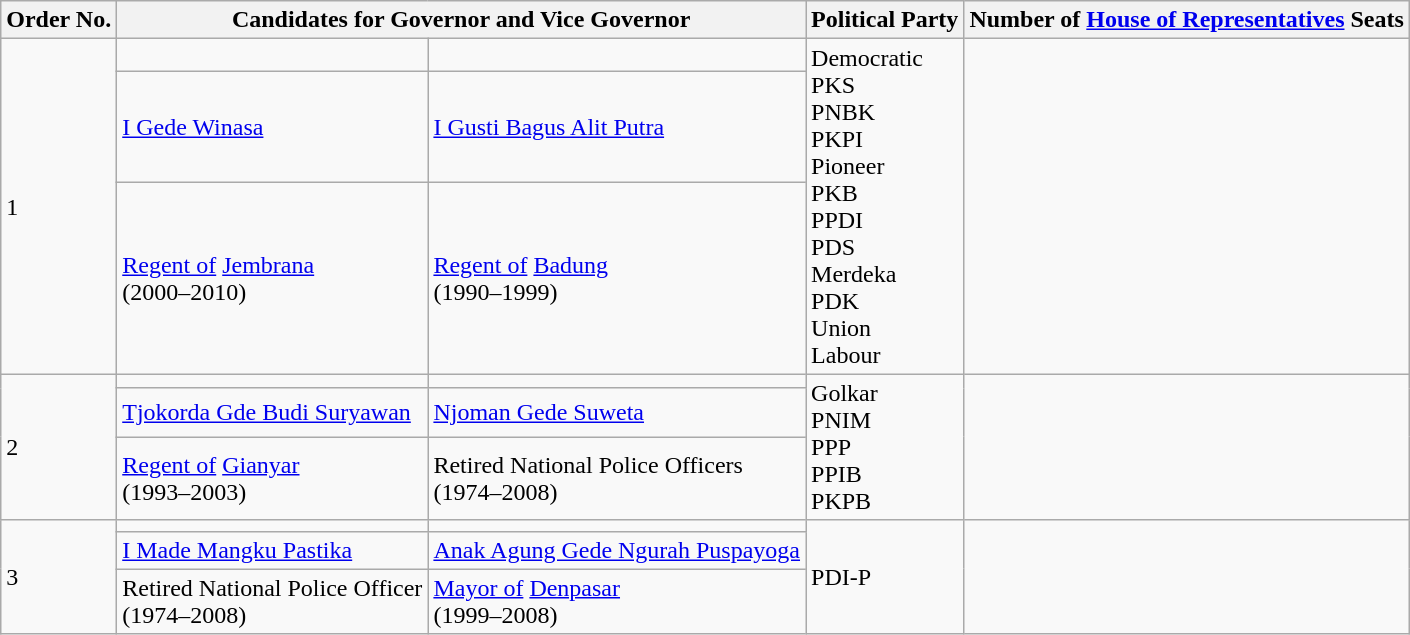<table class="wikitable sortable">
<tr>
<th>Order No.</th>
<th colspan="2">Candidates for Governor and Vice Governor</th>
<th>Political Party</th>
<th>Number of <a href='#'>House of Representatives</a> Seats</th>
</tr>
<tr>
<td rowspan="3">1</td>
<td></td>
<td></td>
<td rowspan="3">Democratic<br>PKS<br>PNBK<br>PKPI<br>Pioneer<br>PKB<br>PPDI<br>PDS<br>Merdeka<br>PDK<br>Union<br>Labour</td>
<td rowspan="3"></td>
</tr>
<tr>
<td><a href='#'>I Gede Winasa</a></td>
<td><a href='#'>I Gusti Bagus Alit Putra</a></td>
</tr>
<tr>
<td><a href='#'>Regent of</a> <a href='#'>Jembrana</a><br>(2000–2010)</td>
<td><a href='#'>Regent of</a> <a href='#'>Badung</a><br>(1990–1999)</td>
</tr>
<tr>
<td rowspan="3">2</td>
<td></td>
<td></td>
<td rowspan="3">Golkar<br>PNIM<br>PPP<br>PPIB<br>PKPB</td>
<td rowspan="3"></td>
</tr>
<tr>
<td><a href='#'>Tjokorda Gde Budi Suryawan</a></td>
<td><a href='#'>Njoman Gede Suweta</a></td>
</tr>
<tr>
<td><a href='#'>Regent of</a> <a href='#'>Gianyar</a><br>(1993–2003)</td>
<td>Retired National Police Officers<br>(1974–2008)</td>
</tr>
<tr>
<td rowspan="3">3</td>
<td></td>
<td></td>
<td rowspan="3">PDI-P</td>
<td rowspan="3"></td>
</tr>
<tr>
<td><a href='#'>I Made Mangku Pastika</a></td>
<td><a href='#'>Anak Agung Gede Ngurah Puspayoga</a></td>
</tr>
<tr>
<td>Retired National Police Officer<br>(1974–2008)</td>
<td><a href='#'>Mayor of</a> <a href='#'>Denpasar</a><br>(1999–2008)</td>
</tr>
</table>
